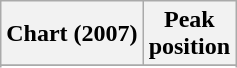<table class="wikitable sortable plainrowheaders" style="text-align: center;">
<tr>
<th>Chart (2007)</th>
<th>Peak<br>position</th>
</tr>
<tr>
</tr>
<tr>
</tr>
</table>
